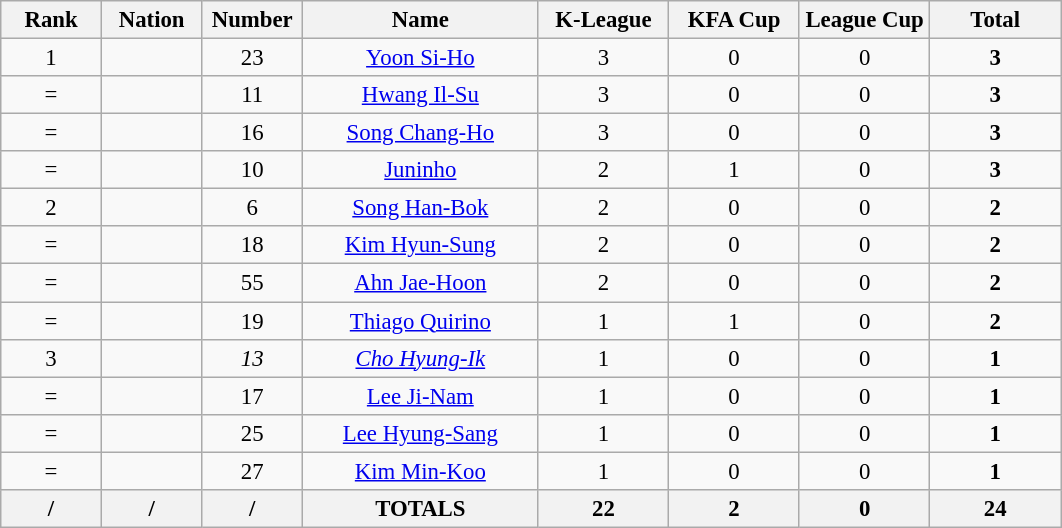<table class="wikitable" style="font-size: 95%; text-align: center;">
<tr>
<th width=60>Rank</th>
<th width=60>Nation</th>
<th width=60>Number</th>
<th width=150>Name</th>
<th width=80>K-League</th>
<th width=80>KFA Cup</th>
<th width=80>League Cup</th>
<th width=80>Total</th>
</tr>
<tr>
<td>1</td>
<td></td>
<td>23</td>
<td><a href='#'>Yoon Si-Ho</a></td>
<td>3</td>
<td>0</td>
<td>0</td>
<td><strong>3</strong></td>
</tr>
<tr>
<td>=</td>
<td></td>
<td>11</td>
<td><a href='#'>Hwang Il-Su</a></td>
<td>3</td>
<td>0</td>
<td>0</td>
<td><strong>3</strong></td>
</tr>
<tr>
<td>=</td>
<td></td>
<td>16</td>
<td><a href='#'>Song Chang-Ho</a></td>
<td>3</td>
<td>0</td>
<td>0</td>
<td><strong>3</strong></td>
</tr>
<tr>
<td>=</td>
<td></td>
<td>10</td>
<td><a href='#'>Juninho</a></td>
<td>2</td>
<td>1</td>
<td>0</td>
<td><strong>3</strong></td>
</tr>
<tr>
<td>2</td>
<td></td>
<td>6</td>
<td><a href='#'>Song Han-Bok</a></td>
<td>2</td>
<td>0</td>
<td>0</td>
<td><strong>2</strong></td>
</tr>
<tr>
<td>=</td>
<td></td>
<td>18</td>
<td><a href='#'>Kim Hyun-Sung</a></td>
<td>2</td>
<td>0</td>
<td>0</td>
<td><strong>2</strong></td>
</tr>
<tr>
<td>=</td>
<td></td>
<td>55</td>
<td><a href='#'>Ahn Jae-Hoon</a></td>
<td>2</td>
<td>0</td>
<td>0</td>
<td><strong>2</strong></td>
</tr>
<tr>
<td>=</td>
<td></td>
<td>19</td>
<td><a href='#'>Thiago Quirino</a></td>
<td>1</td>
<td>1</td>
<td>0</td>
<td><strong>2</strong></td>
</tr>
<tr>
<td>3</td>
<td></td>
<td><em>13</em></td>
<td><em><a href='#'>Cho Hyung-Ik</a></em></td>
<td>1</td>
<td>0</td>
<td>0</td>
<td><strong>1</strong></td>
</tr>
<tr>
<td>=</td>
<td></td>
<td>17</td>
<td><a href='#'>Lee Ji-Nam</a></td>
<td>1</td>
<td>0</td>
<td>0</td>
<td><strong>1</strong></td>
</tr>
<tr>
<td>=</td>
<td></td>
<td>25</td>
<td><a href='#'>Lee Hyung-Sang</a></td>
<td>1</td>
<td>0</td>
<td>0</td>
<td><strong>1</strong></td>
</tr>
<tr>
<td>=</td>
<td></td>
<td>27</td>
<td><a href='#'>Kim Min-Koo</a></td>
<td>1</td>
<td>0</td>
<td>0</td>
<td><strong>1</strong></td>
</tr>
<tr>
<th>/</th>
<th>/</th>
<th>/</th>
<th>TOTALS</th>
<th>22</th>
<th>2</th>
<th>0</th>
<th>24</th>
</tr>
</table>
